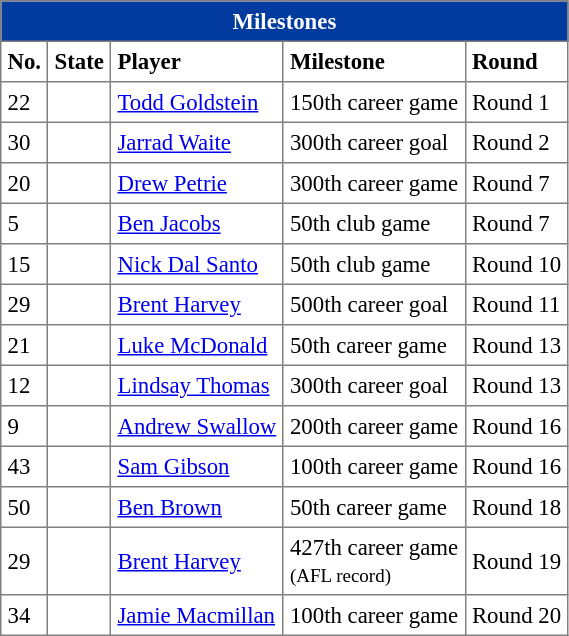<table border="1" cellpadding="4" cellspacing="0"  style="text-align:left; font-size:95%; border-collapse:collapse; width:30%;">
<tr style="background:013B9F; color: white; text-align:center;">
<th colspan="5" style="background:#013B9F; color: white; text-align:center;"><span>Milestones</span></th>
</tr>
<tr>
<th>No.</th>
<th>State</th>
<th>Player</th>
<th>Milestone</th>
<th>Round</th>
</tr>
<tr>
<td>22</td>
<td></td>
<td><a href='#'>Todd Goldstein</a></td>
<td>150th career game</td>
<td>Round 1</td>
</tr>
<tr>
<td>30</td>
<td></td>
<td><a href='#'>Jarrad Waite</a></td>
<td>300th career goal</td>
<td>Round 2</td>
</tr>
<tr>
<td>20</td>
<td></td>
<td><a href='#'>Drew Petrie</a></td>
<td>300th career game</td>
<td>Round 7</td>
</tr>
<tr>
<td>5</td>
<td></td>
<td><a href='#'>Ben Jacobs</a></td>
<td>50th club game</td>
<td>Round 7</td>
</tr>
<tr>
<td>15</td>
<td></td>
<td><a href='#'>Nick Dal Santo</a></td>
<td>50th club game</td>
<td>Round 10</td>
</tr>
<tr>
<td>29</td>
<td></td>
<td><a href='#'>Brent Harvey</a></td>
<td>500th career goal</td>
<td>Round 11</td>
</tr>
<tr>
<td>21</td>
<td></td>
<td><a href='#'>Luke McDonald</a></td>
<td>50th career game</td>
<td>Round 13</td>
</tr>
<tr>
<td>12</td>
<td></td>
<td><a href='#'>Lindsay Thomas</a></td>
<td>300th career goal</td>
<td>Round 13</td>
</tr>
<tr>
<td>9</td>
<td></td>
<td><a href='#'>Andrew Swallow</a></td>
<td>200th career game</td>
<td>Round 16</td>
</tr>
<tr>
<td>43</td>
<td></td>
<td><a href='#'>Sam Gibson</a></td>
<td>100th career game</td>
<td>Round 16</td>
</tr>
<tr>
<td>50</td>
<td></td>
<td><a href='#'>Ben Brown</a></td>
<td>50th career game</td>
<td>Round 18</td>
</tr>
<tr>
<td>29</td>
<td></td>
<td><a href='#'>Brent Harvey</a></td>
<td>427th career game<br><small>(AFL record)</small></td>
<td>Round 19</td>
</tr>
<tr>
<td>34</td>
<td></td>
<td><a href='#'>Jamie Macmillan</a></td>
<td>100th career game</td>
<td>Round 20</td>
</tr>
</table>
